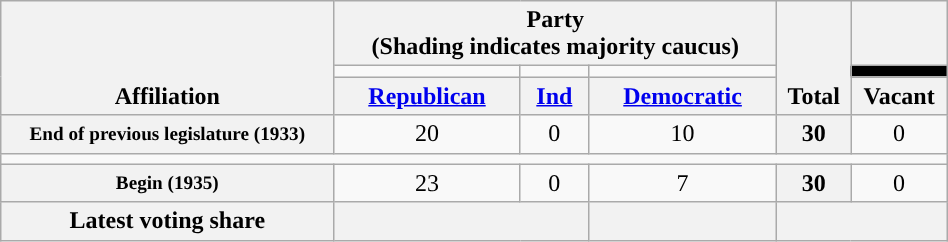<table class=wikitable style="text-align:center; width:50%">
<tr style="vertical-align:bottom;">
<th rowspan=3>Affiliation</th>
<th colspan=3>Party <div>(Shading indicates majority caucus)</div></th>
<th rowspan=3>Total</th>
<th></th>
</tr>
<tr style="height:5px">
<td style="background-color:"></td>
<td style="background-color:"></td>
<td style="background-color:"></td>
<td style="background-color:black"></td>
</tr>
<tr>
<th><a href='#'>Republican</a></th>
<th><a href='#'>Ind</a></th>
<th><a href='#'>Democratic</a></th>
<th>Vacant</th>
</tr>
<tr>
<th nowrap style="font-size:80%">End of previous legislature (1933)</th>
<td>20</td>
<td>0</td>
<td>10</td>
<th>30</th>
<td>0</td>
</tr>
<tr>
<td colspan=6></td>
</tr>
<tr>
<th nowrap style="font-size:80%">Begin (1935)</th>
<td>23</td>
<td>0</td>
<td>7</td>
<th>30</th>
<td>0</td>
</tr>
<tr>
<th>Latest voting share</th>
<th colspan=2 ></th>
<th></th>
<th colspan=2></th>
</tr>
</table>
